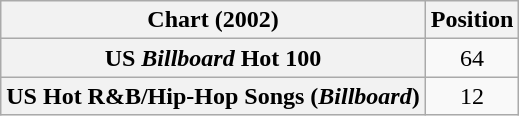<table class="wikitable plainrowheaders" style="text-align:center">
<tr>
<th scope="col">Chart (2002)</th>
<th scope="col">Position</th>
</tr>
<tr>
<th scope="row">US <em>Billboard</em> Hot 100</th>
<td>64</td>
</tr>
<tr>
<th scope="row">US Hot R&B/Hip-Hop Songs (<em>Billboard</em>)</th>
<td>12</td>
</tr>
</table>
